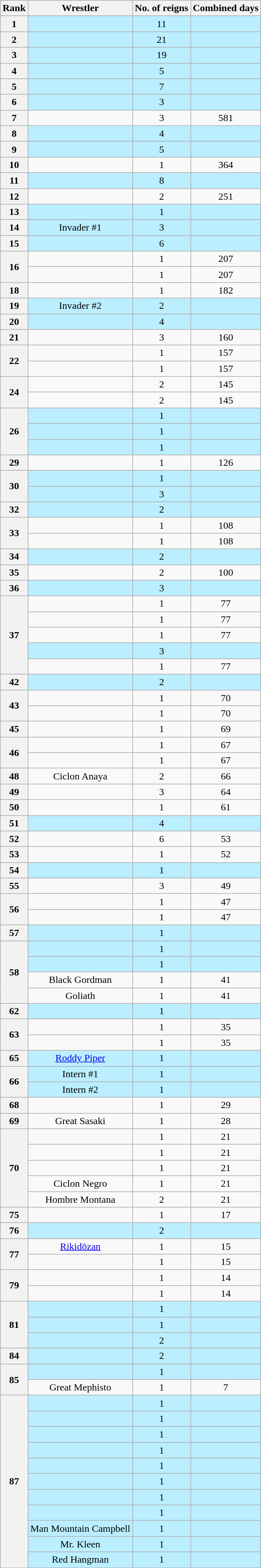<table class="wikitable sortable" style="text-align: center">
<tr>
<th data-sort-type="number" scope="col">Rank</th>
<th scope="col">Wrestler</th>
<th data-sort-type="number" scope="col">No. of reigns</th>
<th data-sort-type="number" scope="col">Combined days</th>
</tr>
<tr style="background-color:#bbeeff">
<th scope=row>1</th>
<td></td>
<td>11</td>
<td></td>
</tr>
<tr style="background-color:#bbeeff">
<th scope=row>2</th>
<td></td>
<td>21</td>
<td></td>
</tr>
<tr style="background-color:#bbeeff">
<th scope=row>3</th>
<td></td>
<td>19</td>
<td></td>
</tr>
<tr style="background-color:#bbeeff">
<th scope=row>4</th>
<td></td>
<td>5</td>
<td></td>
</tr>
<tr style="background-color:#bbeeff">
<th scope=row>5</th>
<td></td>
<td>7</td>
<td></td>
</tr>
<tr style="background-color:#bbeeff">
<th scope=row>6</th>
<td></td>
<td>3</td>
<td></td>
</tr>
<tr>
<th scope=row>7</th>
<td></td>
<td>3</td>
<td>581</td>
</tr>
<tr style="background-color:#bbeeff">
<th scope=row>8</th>
<td></td>
<td>4</td>
<td></td>
</tr>
<tr style="background-color:#bbeeff">
<th scope=row>9</th>
<td></td>
<td>5</td>
<td></td>
</tr>
<tr>
<th scope=row>10</th>
<td></td>
<td>1</td>
<td>364</td>
</tr>
<tr style="background-color:#bbeeff">
<th scope=row>11</th>
<td></td>
<td>8</td>
<td></td>
</tr>
<tr>
<th scope=row>12</th>
<td></td>
<td>2</td>
<td>251</td>
</tr>
<tr style="background-color:#bbeeff">
<th scope=row>13</th>
<td></td>
<td>1</td>
<td></td>
</tr>
<tr style="background-color:#bbeeff">
<th scope=row>14</th>
<td>Invader #1</td>
<td>3</td>
<td></td>
</tr>
<tr style="background-color:#bbeeff">
<th scope=row>15</th>
<td></td>
<td>6</td>
<td></td>
</tr>
<tr>
<th scope=row rowspan=2>16</th>
<td></td>
<td>1</td>
<td>207</td>
</tr>
<tr>
<td></td>
<td>1</td>
<td>207</td>
</tr>
<tr>
<th scope=row>18</th>
<td></td>
<td>1</td>
<td>182</td>
</tr>
<tr style="background-color:#bbeeff">
<th scope=row>19</th>
<td>Invader #2</td>
<td>2</td>
<td></td>
</tr>
<tr style="background-color:#bbeeff">
<th scope=row>20</th>
<td></td>
<td>4</td>
<td></td>
</tr>
<tr>
<th scope=row>21</th>
<td></td>
<td>3</td>
<td>160</td>
</tr>
<tr>
<th scope=row rowspan=2>22</th>
<td></td>
<td>1</td>
<td>157</td>
</tr>
<tr>
<td></td>
<td>1</td>
<td>157</td>
</tr>
<tr>
<th scope=row rowspan=2>24</th>
<td></td>
<td>2</td>
<td>145</td>
</tr>
<tr>
<td></td>
<td>2</td>
<td>145</td>
</tr>
<tr style="background-color:#bbeeff">
<th scope=row rowspan=3>26</th>
<td></td>
<td>1</td>
<td></td>
</tr>
<tr style="background-color:#bbeeff">
<td></td>
<td>1</td>
<td></td>
</tr>
<tr style="background-color:#bbeeff">
<td></td>
<td>1</td>
<td></td>
</tr>
<tr>
<th scope=row>29</th>
<td></td>
<td>1</td>
<td>126</td>
</tr>
<tr style="background-color:#bbeeff">
<th scope=row rowspan=2>30</th>
<td></td>
<td>1</td>
<td></td>
</tr>
<tr style="background-color:#bbeeff">
<td></td>
<td>3</td>
<td></td>
</tr>
<tr style="background-color:#bbeeff">
<th scope=row>32</th>
<td></td>
<td>2</td>
<td></td>
</tr>
<tr>
<th scope=row rowspan=2>33</th>
<td></td>
<td>1</td>
<td>108</td>
</tr>
<tr>
<td></td>
<td>1</td>
<td>108</td>
</tr>
<tr style="background-color:#bbeeff">
<th scope=row>34</th>
<td></td>
<td>2</td>
<td></td>
</tr>
<tr>
<th scope=row>35</th>
<td></td>
<td>2</td>
<td>100</td>
</tr>
<tr style="background-color:#bbeeff">
<th scope=row>36</th>
<td></td>
<td>3</td>
<td></td>
</tr>
<tr>
<th scope=row rowspan=5>37</th>
<td></td>
<td>1</td>
<td>77</td>
</tr>
<tr>
<td></td>
<td>1</td>
<td>77</td>
</tr>
<tr>
<td></td>
<td>1</td>
<td>77</td>
</tr>
<tr style="background-color:#bbeeff">
<td></td>
<td>3</td>
<td></td>
</tr>
<tr>
<td></td>
<td>1</td>
<td>77</td>
</tr>
<tr style="background-color:#bbeeff">
<th scope=row>42</th>
<td></td>
<td>2</td>
<td></td>
</tr>
<tr>
<th scope=row rowspan=2>43</th>
<td></td>
<td>1</td>
<td>70</td>
</tr>
<tr>
<td></td>
<td>1</td>
<td>70</td>
</tr>
<tr>
<th scope=row>45</th>
<td></td>
<td>1</td>
<td>69</td>
</tr>
<tr>
<th scope=row rowspan=2>46</th>
<td></td>
<td>1</td>
<td>67</td>
</tr>
<tr>
<td></td>
<td>1</td>
<td>67</td>
</tr>
<tr>
<th scope=row>48</th>
<td>Ciclon Anaya</td>
<td>2</td>
<td>66</td>
</tr>
<tr>
<th scope=row>49</th>
<td></td>
<td>3</td>
<td>64</td>
</tr>
<tr>
<th scope=row>50</th>
<td></td>
<td>1</td>
<td>61</td>
</tr>
<tr style="background-color:#bbeeff">
<th scope=row>51</th>
<td></td>
<td>4</td>
<td></td>
</tr>
<tr>
<th scope=row>52</th>
<td></td>
<td>6</td>
<td>53</td>
</tr>
<tr>
<th scope=row>53</th>
<td></td>
<td>1</td>
<td>52</td>
</tr>
<tr style="background-color:#bbeeff">
<th scope=row>54</th>
<td></td>
<td>1</td>
<td></td>
</tr>
<tr>
<th scope=row>55</th>
<td></td>
<td>3</td>
<td>49</td>
</tr>
<tr>
<th scope=row rowspan=2>56</th>
<td></td>
<td>1</td>
<td>47</td>
</tr>
<tr>
<td></td>
<td>1</td>
<td>47</td>
</tr>
<tr style="background-color:#bbeeff">
<th scope=row>57</th>
<td></td>
<td>1</td>
<td></td>
</tr>
<tr style="background-color:#bbeeff">
<th scope=row rowspan=4>58</th>
<td></td>
<td>1</td>
<td></td>
</tr>
<tr style="background-color:#bbeeff">
<td></td>
<td>1</td>
<td></td>
</tr>
<tr>
<td>Black Gordman</td>
<td>1</td>
<td>41</td>
</tr>
<tr>
<td>Goliath</td>
<td>1</td>
<td>41</td>
</tr>
<tr style="background-color:#bbeeff">
<th scope=row>62</th>
<td></td>
<td>1</td>
<td></td>
</tr>
<tr>
<th scope=row rowspan=2>63</th>
<td></td>
<td>1</td>
<td>35</td>
</tr>
<tr>
<td></td>
<td>1</td>
<td>35</td>
</tr>
<tr style="background-color:#bbeeff">
<th scope=row>65</th>
<td><a href='#'>Roddy Piper</a></td>
<td>1</td>
<td></td>
</tr>
<tr style="background-color:#bbeeff">
<th scope=row rowspan=2>66</th>
<td>Intern #1</td>
<td>1</td>
<td></td>
</tr>
<tr style="background-color:#bbeeff">
<td>Intern #2</td>
<td>1</td>
<td></td>
</tr>
<tr>
<th scope=row>68</th>
<td></td>
<td>1</td>
<td>29</td>
</tr>
<tr>
<th scope=row>69</th>
<td>Great Sasaki</td>
<td>1</td>
<td>28</td>
</tr>
<tr>
<th scope=row rowspan=5>70</th>
<td></td>
<td>1</td>
<td>21</td>
</tr>
<tr>
<td></td>
<td>1</td>
<td>21</td>
</tr>
<tr>
<td></td>
<td>1</td>
<td>21</td>
</tr>
<tr>
<td>Ciclon Negro</td>
<td>1</td>
<td>21</td>
</tr>
<tr>
<td>Hombre Montana</td>
<td>2</td>
<td>21</td>
</tr>
<tr>
<th scope=row>75</th>
<td></td>
<td>1</td>
<td>17</td>
</tr>
<tr style="background-color:#bbeeff">
<th scope=row>76</th>
<td></td>
<td>2</td>
<td></td>
</tr>
<tr>
<th scope=row rowspan=2>77</th>
<td><a href='#'>Rikidōzan</a></td>
<td>1</td>
<td>15</td>
</tr>
<tr>
<td></td>
<td>1</td>
<td>15</td>
</tr>
<tr>
<th scope=row rowspan=2>79</th>
<td></td>
<td>1</td>
<td>14</td>
</tr>
<tr>
<td></td>
<td>1</td>
<td>14</td>
</tr>
<tr style="background-color:#bbeeff">
<th scope=row rowspan=3>81</th>
<td></td>
<td>1</td>
<td></td>
</tr>
<tr style="background-color:#bbeeff">
<td></td>
<td>1</td>
<td></td>
</tr>
<tr style="background-color:#bbeeff">
<td></td>
<td>2</td>
<td></td>
</tr>
<tr style="background-color:#bbeeff">
<th scope=row>84</th>
<td></td>
<td>2</td>
<td></td>
</tr>
<tr style="background-color:#bbeeff">
<th scope=row rowspan=2>85</th>
<td></td>
<td>1</td>
<td></td>
</tr>
<tr>
<td>Great Mephisto</td>
<td>1</td>
<td>7</td>
</tr>
<tr style="background-color:#bbeeff">
<th scope=row rowspan=11>87</th>
<td></td>
<td>1</td>
<td></td>
</tr>
<tr style="background-color:#bbeeff">
<td></td>
<td>1</td>
<td></td>
</tr>
<tr style="background-color:#bbeeff">
<td></td>
<td>1</td>
<td></td>
</tr>
<tr style="background-color:#bbeeff">
<td></td>
<td>1</td>
<td></td>
</tr>
<tr style="background-color:#bbeeff">
<td></td>
<td>1</td>
<td></td>
</tr>
<tr style="background-color:#bbeeff">
<td></td>
<td>1</td>
<td></td>
</tr>
<tr style="background-color:#bbeeff">
<td></td>
<td>1</td>
<td></td>
</tr>
<tr style="background-color:#bbeeff">
<td></td>
<td>1</td>
<td></td>
</tr>
<tr style="background-color:#bbeeff">
<td>Man Mountain Campbell</td>
<td>1</td>
<td></td>
</tr>
<tr style="background-color:#bbeeff">
<td>Mr. Kleen</td>
<td>1</td>
<td></td>
</tr>
<tr style="background-color:#bbeeff">
<td>Red Hangman</td>
<td>1</td>
<td></td>
</tr>
</table>
